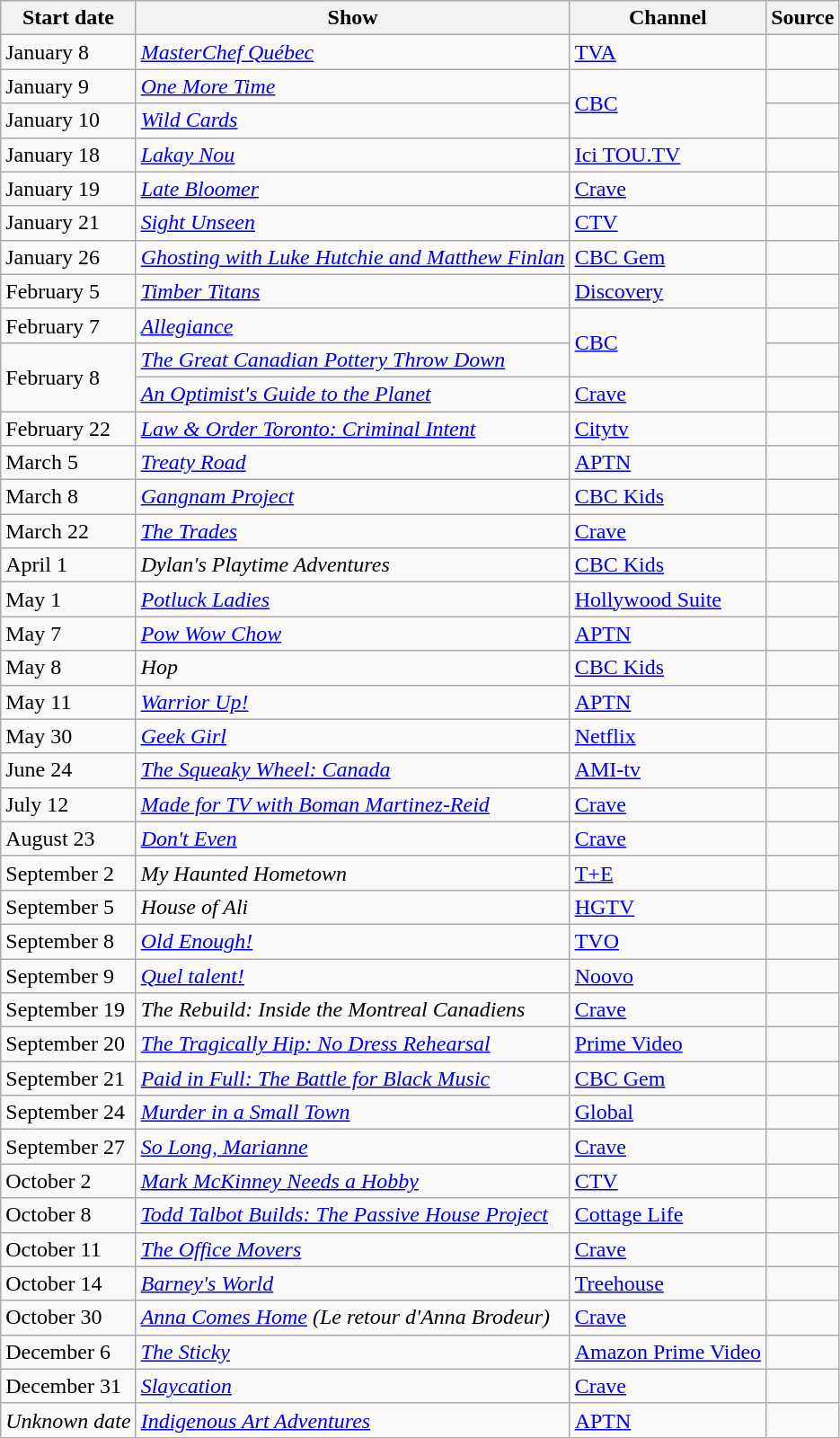<table class="wikitable">
<tr>
<th>Start date</th>
<th>Show</th>
<th>Channel</th>
<th>Source</th>
</tr>
<tr>
<td>January 8</td>
<td><em><a href='#'>MasterChef Québec</a></em></td>
<td><a href='#'>TVA</a></td>
<td></td>
</tr>
<tr>
<td>January 9</td>
<td><em><a href='#'>One More Time</a></em></td>
<td rowspan=2><a href='#'>CBC</a></td>
<td></td>
</tr>
<tr>
<td>January 10</td>
<td><em><a href='#'>Wild Cards</a></em></td>
<td></td>
</tr>
<tr>
<td>January 18</td>
<td><em><a href='#'>Lakay Nou</a></em></td>
<td><a href='#'>Ici TOU.TV</a></td>
<td></td>
</tr>
<tr>
<td>January 19</td>
<td><em><a href='#'>Late Bloomer</a></em></td>
<td><a href='#'>Crave</a></td>
<td></td>
</tr>
<tr>
<td>January 21</td>
<td><em><a href='#'>Sight Unseen</a></em></td>
<td><a href='#'>CTV</a></td>
<td></td>
</tr>
<tr>
<td>January 26</td>
<td><em><a href='#'>Ghosting with Luke Hutchie and Matthew Finlan</a></em></td>
<td><a href='#'>CBC Gem</a></td>
<td></td>
</tr>
<tr>
<td>February 5</td>
<td><em><a href='#'>Timber Titans</a></em></td>
<td><a href='#'>Discovery</a></td>
<td></td>
</tr>
<tr>
<td>February 7</td>
<td><em><a href='#'>Allegiance</a></em></td>
<td rowspan=2><a href='#'>CBC</a></td>
<td></td>
</tr>
<tr>
<td rowspan=2>February 8</td>
<td><em><a href='#'>The Great Canadian Pottery Throw Down</a></em></td>
<td></td>
</tr>
<tr>
<td><em><a href='#'>An Optimist's Guide to the Planet</a></em></td>
<td><a href='#'>Crave</a></td>
<td></td>
</tr>
<tr>
<td>February 22</td>
<td><em><a href='#'>Law & Order Toronto: Criminal Intent</a></em></td>
<td><a href='#'>Citytv</a></td>
<td></td>
</tr>
<tr>
<td>March 5</td>
<td><em><a href='#'>Treaty Road</a></em></td>
<td><a href='#'>APTN</a></td>
<td></td>
</tr>
<tr>
<td>March 8</td>
<td><em><a href='#'>Gangnam Project</a></em></td>
<td><a href='#'>CBC Kids</a></td>
<td></td>
</tr>
<tr>
<td>March 22</td>
<td><em><a href='#'>The Trades</a></em></td>
<td><a href='#'>Crave</a></td>
<td></td>
</tr>
<tr>
<td>April 1</td>
<td><em>Dylan's Playtime Adventures</em></td>
<td><a href='#'>CBC Kids</a></td>
<td></td>
</tr>
<tr>
<td>May 1</td>
<td><em><a href='#'>Potluck Ladies</a></em></td>
<td><a href='#'>Hollywood Suite</a></td>
<td></td>
</tr>
<tr>
<td>May 7</td>
<td><em><a href='#'>Pow Wow Chow</a></em></td>
<td><a href='#'>APTN</a></td>
<td></td>
</tr>
<tr>
<td>May 8</td>
<td><em>Hop</em></td>
<td><a href='#'>CBC Kids</a></td>
<td></td>
</tr>
<tr>
<td>May 11</td>
<td><em><a href='#'>Warrior Up!</a></em></td>
<td><a href='#'>APTN</a></td>
<td></td>
</tr>
<tr>
<td>May 30</td>
<td><em><a href='#'>Geek Girl</a></em></td>
<td><a href='#'>Netflix</a></td>
<td></td>
</tr>
<tr>
<td>June 24</td>
<td><em><a href='#'>The Squeaky Wheel: Canada</a></em></td>
<td><a href='#'>AMI-tv</a></td>
<td></td>
</tr>
<tr>
<td>July 12</td>
<td><em><a href='#'>Made for TV with Boman Martinez-Reid</a></em></td>
<td><a href='#'>Crave</a></td>
<td></td>
</tr>
<tr>
<td>August 23</td>
<td><em><a href='#'>Don't Even</a></em></td>
<td><a href='#'>Crave</a></td>
<td></td>
</tr>
<tr>
<td>September 2</td>
<td><em>My Haunted Hometown</em></td>
<td><a href='#'>T+E</a></td>
<td></td>
</tr>
<tr>
<td>September 5</td>
<td><em>House of Ali</em></td>
<td><a href='#'>HGTV</a></td>
<td></td>
</tr>
<tr>
<td>September 8</td>
<td><em><a href='#'>Old Enough!</a></em></td>
<td><a href='#'>TVO</a></td>
<td></td>
</tr>
<tr>
<td>September 9</td>
<td><em><a href='#'>Quel talent!</a></em></td>
<td><a href='#'>Noovo</a></td>
<td></td>
</tr>
<tr>
<td>September 19</td>
<td><em>The Rebuild: Inside the Montreal Canadiens</em></td>
<td><a href='#'>Crave</a></td>
<td></td>
</tr>
<tr>
<td>September 20</td>
<td><em><a href='#'>The Tragically Hip: No Dress Rehearsal</a></em></td>
<td><a href='#'>Prime Video</a></td>
<td></td>
</tr>
<tr>
<td>September 21</td>
<td><em><a href='#'>Paid in Full: The Battle for Black Music</a></em></td>
<td><a href='#'>CBC Gem</a></td>
<td></td>
</tr>
<tr>
<td>September 24</td>
<td><em><a href='#'>Murder in a Small Town</a></em></td>
<td><a href='#'>Global</a></td>
<td></td>
</tr>
<tr>
<td>September 27</td>
<td><em><a href='#'>So Long, Marianne</a></em></td>
<td><a href='#'>Crave</a></td>
<td></td>
</tr>
<tr>
<td>October 2</td>
<td><em><a href='#'>Mark McKinney Needs a Hobby</a></em></td>
<td><a href='#'>CTV</a></td>
<td></td>
</tr>
<tr>
<td>October 8</td>
<td><em><a href='#'>Todd Talbot Builds: The Passive House Project</a></em></td>
<td><a href='#'>Cottage Life</a></td>
<td></td>
</tr>
<tr>
<td>October 11</td>
<td><em><a href='#'>The Office Movers</a></em></td>
<td><a href='#'>Crave</a></td>
<td></td>
</tr>
<tr>
<td>October 14</td>
<td><em><a href='#'>Barney's World</a></em></td>
<td><a href='#'>Treehouse</a></td>
<td></td>
</tr>
<tr>
<td>October 30</td>
<td><em><a href='#'>Anna Comes Home</a> (Le retour d'Anna Brodeur)</em></td>
<td><a href='#'>Crave</a></td>
<td></td>
</tr>
<tr>
<td>December 6</td>
<td><em><a href='#'>The Sticky</a></em></td>
<td><a href='#'>Amazon Prime Video</a></td>
<td></td>
</tr>
<tr>
<td>December 31</td>
<td><em><a href='#'>Slaycation</a></em></td>
<td><a href='#'>Crave</a></td>
<td></td>
</tr>
<tr>
<td><em>Unknown date</em></td>
<td><em><a href='#'>Indigenous Art Adventures</a></em></td>
<td><a href='#'>APTN</a></td>
<td></td>
</tr>
</table>
